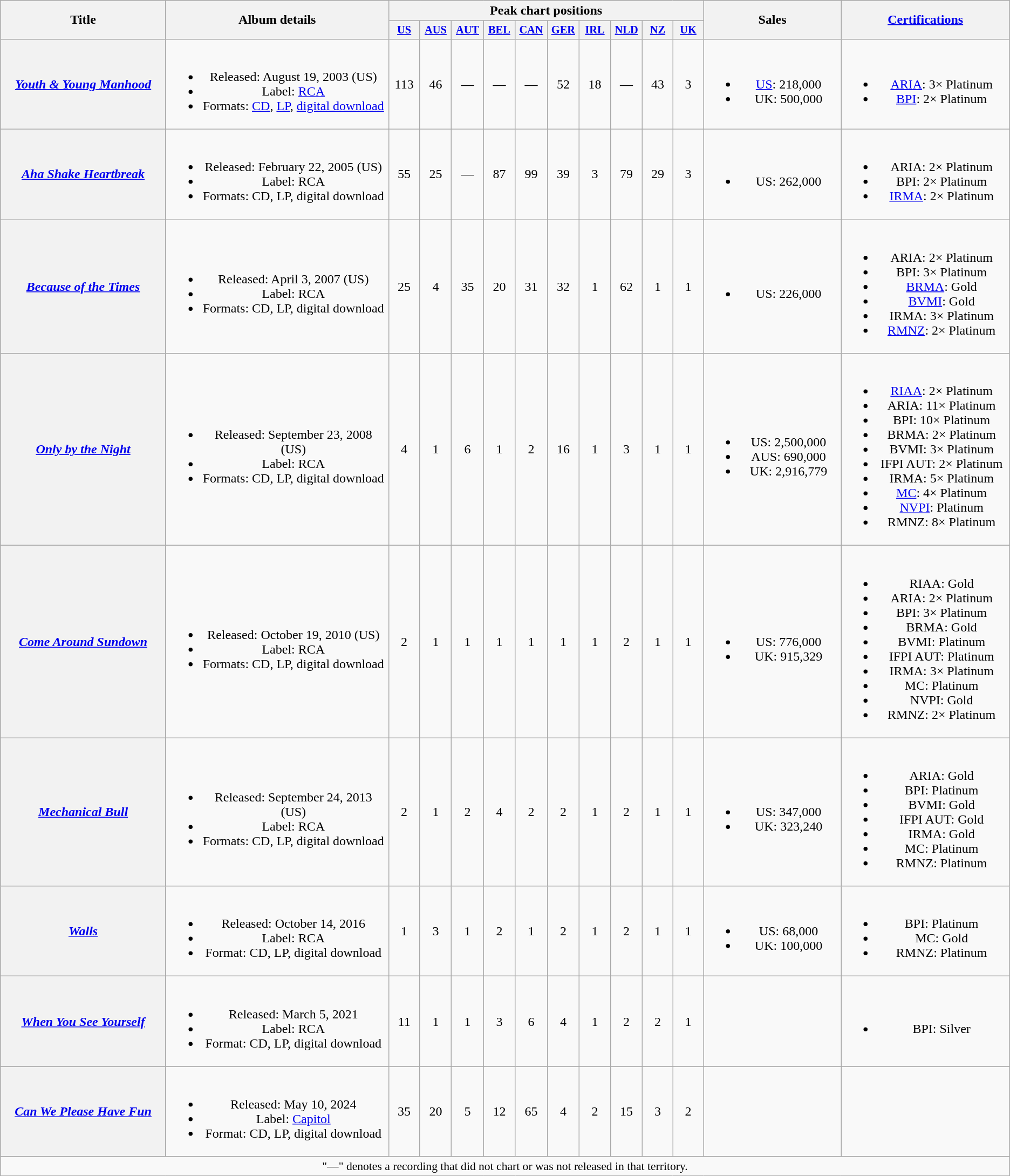<table class="wikitable plainrowheaders" style="text-align:center;">
<tr>
<th scope="col" rowspan="2" style="width:14em;">Title</th>
<th scope="col" rowspan="2" style="width:19em;">Album details</th>
<th scope="col" colspan="10">Peak chart positions</th>
<th scope="col" rowspan="2" style="width:11em;">Sales</th>
<th scope="col" rowspan="2" style="width:14em;"><a href='#'>Certifications</a></th>
</tr>
<tr>
<th scope="col" style="width:2.5em;font-size:85%;"><a href='#'>US</a><br></th>
<th scope="col" style="width:2.5em;font-size:85%;"><a href='#'>AUS</a><br></th>
<th scope="col" style="width:2.5em;font-size:85%;"><a href='#'>AUT</a><br></th>
<th scope="col" style="width:2.5em;font-size:85%;"><a href='#'>BEL</a><br></th>
<th scope="col" style="width:2.5em;font-size:85%;"><a href='#'>CAN</a><br></th>
<th scope="col" style="width:2.5em;font-size:85%;"><a href='#'>GER</a><br></th>
<th scope="col" style="width:2.5em;font-size:85%;"><a href='#'>IRL</a><br></th>
<th scope="col" style="width:2.5em;font-size:85%;"><a href='#'>NLD</a><br></th>
<th scope="col" style="width:2.5em;font-size:85%;"><a href='#'>NZ</a><br></th>
<th scope="col" style="width:2.5em;font-size:85%;"><a href='#'>UK</a><br></th>
</tr>
<tr>
<th scope="row"><em><a href='#'>Youth & Young Manhood</a></em></th>
<td><br><ul><li>Released: August 19, 2003 <span>(US)</span></li><li>Label: <a href='#'>RCA</a></li><li>Formats: <a href='#'>CD</a>, <a href='#'>LP</a>, <a href='#'>digital download</a></li></ul></td>
<td>113</td>
<td>46</td>
<td>—</td>
<td>—</td>
<td>—</td>
<td>52</td>
<td>18</td>
<td>—</td>
<td>43</td>
<td>3</td>
<td><br><ul><li><a href='#'>US</a>: 218,000</li><li>UK: 500,000</li></ul></td>
<td><br><ul><li><a href='#'>ARIA</a>: 3× Platinum</li><li><a href='#'>BPI</a>: 2× Platinum</li></ul></td>
</tr>
<tr>
<th scope="row"><em><a href='#'>Aha Shake Heartbreak</a></em></th>
<td><br><ul><li>Released: February 22, 2005 <span>(US)</span></li><li>Label: RCA</li><li>Formats: CD, LP, digital download</li></ul></td>
<td>55</td>
<td>25</td>
<td>—</td>
<td>87</td>
<td>99</td>
<td>39</td>
<td>3</td>
<td>79</td>
<td>29</td>
<td>3</td>
<td><br><ul><li>US: 262,000</li></ul></td>
<td><br><ul><li>ARIA: 2× Platinum</li><li>BPI: 2× Platinum</li><li><a href='#'>IRMA</a>: 2× Platinum</li></ul></td>
</tr>
<tr>
<th scope="row"><em><a href='#'>Because of the Times</a></em></th>
<td><br><ul><li>Released: April 3, 2007 <span>(US)</span></li><li>Label: RCA</li><li>Formats: CD, LP, digital download</li></ul></td>
<td>25</td>
<td>4</td>
<td>35</td>
<td>20</td>
<td>31</td>
<td>32</td>
<td>1</td>
<td>62</td>
<td>1</td>
<td>1</td>
<td><br><ul><li>US: 226,000</li></ul></td>
<td><br><ul><li>ARIA: 2× Platinum</li><li>BPI: 3× Platinum</li><li><a href='#'>BRMA</a>: Gold</li><li><a href='#'>BVMI</a>: Gold</li><li>IRMA: 3× Platinum</li><li><a href='#'>RMNZ</a>: 2× Platinum</li></ul></td>
</tr>
<tr>
<th scope="row"><em><a href='#'>Only by the Night</a></em></th>
<td><br><ul><li>Released: September 23, 2008 <span>(US)</span></li><li>Label: RCA</li><li>Formats: CD, LP, digital download</li></ul></td>
<td>4</td>
<td>1</td>
<td>6</td>
<td>1</td>
<td>2</td>
<td>16</td>
<td>1</td>
<td>3</td>
<td>1</td>
<td>1</td>
<td><br><ul><li>US: 2,500,000</li><li>AUS: 690,000</li><li>UK: 2,916,779</li></ul></td>
<td><br><ul><li><a href='#'>RIAA</a>: 2× Platinum</li><li>ARIA: 11× Platinum</li><li>BPI: 10× Platinum</li><li>BRMA: 2× Platinum</li><li>BVMI: 3× Platinum</li><li>IFPI AUT: 2× Platinum</li><li>IRMA: 5× Platinum</li><li><a href='#'>MC</a>: 4× Platinum</li><li><a href='#'>NVPI</a>: Platinum</li><li>RMNZ: 8× Platinum</li></ul></td>
</tr>
<tr>
<th scope="row"><em><a href='#'>Come Around Sundown</a></em></th>
<td><br><ul><li>Released: October 19, 2010 <span>(US)</span></li><li>Label: RCA</li><li>Formats: CD, LP, digital download</li></ul></td>
<td>2</td>
<td>1</td>
<td>1</td>
<td>1</td>
<td>1</td>
<td>1</td>
<td>1</td>
<td>2</td>
<td>1</td>
<td>1</td>
<td><br><ul><li>US: 776,000</li><li>UK: 915,329</li></ul></td>
<td><br><ul><li>RIAA: Gold</li><li>ARIA: 2× Platinum</li><li>BPI: 3× Platinum</li><li>BRMA: Gold</li><li>BVMI: Platinum</li><li>IFPI AUT: Platinum</li><li>IRMA: 3× Platinum</li><li>MC: Platinum</li><li>NVPI: Gold</li><li>RMNZ: 2× Platinum</li></ul></td>
</tr>
<tr>
<th scope="row"><em><a href='#'>Mechanical Bull</a></em></th>
<td><br><ul><li>Released: September 24, 2013 <span>(US)</span></li><li>Label: RCA</li><li>Formats: CD, LP, digital download</li></ul></td>
<td>2</td>
<td>1</td>
<td>2</td>
<td>4</td>
<td>2</td>
<td>2</td>
<td>1</td>
<td>2</td>
<td>1</td>
<td>1</td>
<td><br><ul><li>US: 347,000</li><li>UK: 323,240</li></ul></td>
<td><br><ul><li>ARIA: Gold</li><li>BPI: Platinum</li><li>BVMI: Gold</li><li>IFPI AUT: Gold</li><li>IRMA: Gold</li><li>MC: Platinum</li><li>RMNZ: Platinum</li></ul></td>
</tr>
<tr>
<th scope="row"><em><a href='#'>Walls</a></em></th>
<td><br><ul><li>Released: October 14, 2016</li><li>Label: RCA</li><li>Format: CD, LP, digital download</li></ul></td>
<td>1</td>
<td>3</td>
<td>1</td>
<td>2</td>
<td>1</td>
<td>2</td>
<td>1</td>
<td>2</td>
<td>1</td>
<td>1</td>
<td><br><ul><li>US: 68,000</li><li>UK: 100,000</li></ul></td>
<td><br><ul><li>BPI: Platinum</li><li>MC: Gold</li><li>RMNZ: Platinum</li></ul></td>
</tr>
<tr>
<th scope="row"><em><a href='#'>When You See Yourself</a></em></th>
<td><br><ul><li>Released: March 5, 2021</li><li>Label: RCA</li><li>Format: CD, LP, digital download</li></ul></td>
<td>11</td>
<td>1</td>
<td>1</td>
<td>3</td>
<td>6</td>
<td>4</td>
<td>1</td>
<td>2</td>
<td>2</td>
<td>1</td>
<td></td>
<td><br><ul><li>BPI: Silver</li></ul></td>
</tr>
<tr>
<th scope="row"><em><a href='#'>Can We Please Have Fun</a></em></th>
<td><br><ul><li>Released: May 10, 2024</li><li>Label: <a href='#'>Capitol</a></li><li>Format: CD, LP, digital download</li></ul></td>
<td>35</td>
<td>20</td>
<td>5</td>
<td>12</td>
<td>65</td>
<td>4</td>
<td>2</td>
<td>15</td>
<td>3</td>
<td>2</td>
<td></td>
<td></td>
</tr>
<tr>
<td colspan="15" style="font-size:90%">"—" denotes a recording that did not chart or was not released in that territory.</td>
</tr>
</table>
